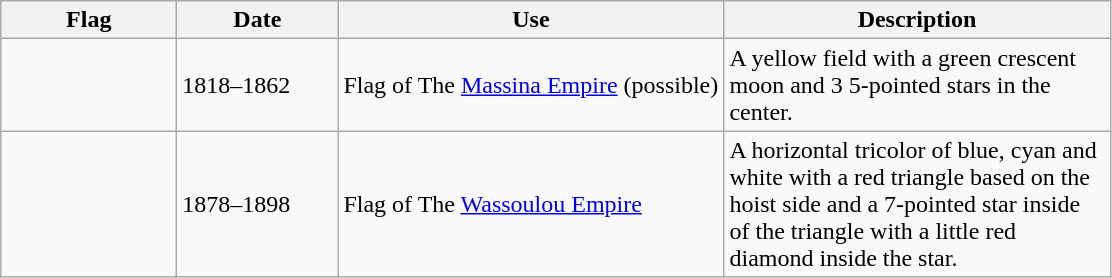<table class="wikitable">
<tr>
<th style="width:110px;">Flag</th>
<th style="width:100px;">Date</th>
<th style="width:250px;">Use</th>
<th style="width:250px;">Description</th>
</tr>
<tr>
<td></td>
<td>1818–1862</td>
<td>Flag of The <a href='#'>Massina Empire</a> (possible)</td>
<td>A yellow field with a green crescent moon and 3 5-pointed stars in the center.</td>
</tr>
<tr>
<td></td>
<td>1878–1898</td>
<td>Flag of The <a href='#'>Wassoulou Empire</a></td>
<td>A horizontal tricolor of blue, cyan and white with a red triangle based on the hoist side and a 7-pointed star inside of the triangle with a little red diamond inside the star.</td>
</tr>
</table>
